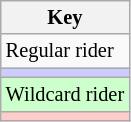<table class="wikitable" style="font-size: 85%;">
<tr>
<th colspan="3">Key</th>
</tr>
<tr>
<td>Regular rider</td>
</tr>
<tr style="background:#CCCCFF;">
<td></td>
</tr>
<tr style="background:#CCFFCC;">
<td>Wildcard rider</td>
</tr>
<tr style="background:#FFCCCC;">
<td></td>
</tr>
</table>
